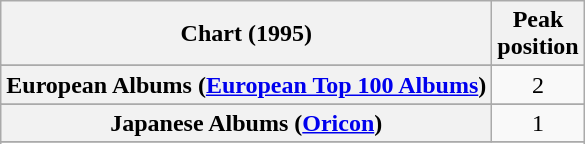<table class="wikitable sortable plainrowheaders" style="text-align:center">
<tr>
<th scope="col">Chart (1995)</th>
<th scope="col">Peak<br>position</th>
</tr>
<tr>
</tr>
<tr>
</tr>
<tr>
</tr>
<tr>
</tr>
<tr>
</tr>
<tr>
<th scope="row">European Albums (<a href='#'>European Top 100 Albums</a>)</th>
<td>2</td>
</tr>
<tr>
</tr>
<tr>
<th scope="row">Japanese Albums (<a href='#'>Oricon</a>)</th>
<td>1</td>
</tr>
<tr>
</tr>
<tr>
</tr>
<tr>
</tr>
<tr>
</tr>
<tr>
</tr>
<tr>
</tr>
<tr>
</tr>
</table>
